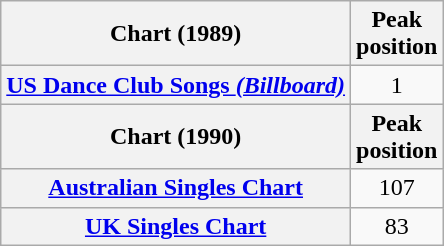<table class="wikitable sortable plainrowheaders" style="text-align:center;">
<tr>
<th scope="col">Chart (1989)</th>
<th scope="col">Peak<br>position</th>
</tr>
<tr>
<th scope="row"; align="left"><a href='#'>US Dance Club Songs <em>(Billboard)</em></a></th>
<td>1</td>
</tr>
<tr>
<th scope="col">Chart (1990)</th>
<th scope="col">Peak<br>position</th>
</tr>
<tr>
<th scope="row"; align="left"><a href='#'>Australian Singles Chart</a></th>
<td>107</td>
</tr>
<tr>
<th scope="row"; align="left"><a href='#'>UK Singles Chart</a></th>
<td>83</td>
</tr>
</table>
